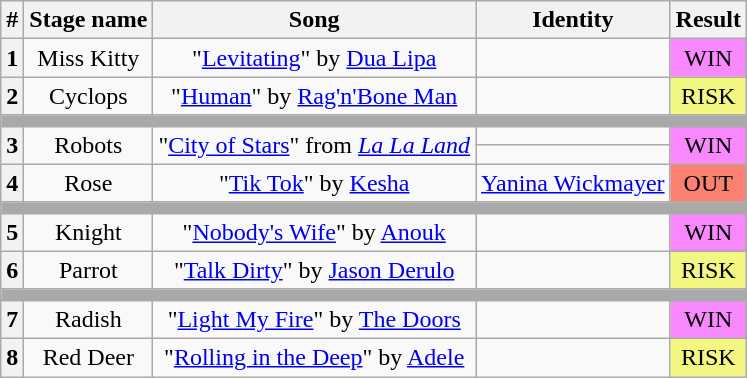<table class="wikitable plainrowheaders" style="text-align: center;">
<tr>
<th>#</th>
<th>Stage name</th>
<th>Song</th>
<th>Identity</th>
<th>Result</th>
</tr>
<tr>
<th>1</th>
<td>Miss Kitty</td>
<td>"<a href='#'>Levitating</a>" by <a href='#'>Dua Lipa</a></td>
<td></td>
<td bgcolor="#F888FD">WIN</td>
</tr>
<tr>
<th>2</th>
<td>Cyclops</td>
<td>"<a href='#'>Human</a>" by <a href='#'>Rag'n'Bone Man</a></td>
<td></td>
<td bgcolor="#F3F781">RISK</td>
</tr>
<tr>
<td colspan="5" style="background:darkgray"></td>
</tr>
<tr>
<th rowspan="2">3</th>
<td rowspan="2">Robots</td>
<td rowspan="2">"<a href='#'>City of Stars</a>" from <em><a href='#'>La La Land</a></em></td>
<td></td>
<td rowspan="2" bgcolor="#F888FD">WIN</td>
</tr>
<tr>
<td></td>
</tr>
<tr>
<th>4</th>
<td>Rose</td>
<td>"<a href='#'>Tik Tok</a>" by <a href='#'>Kesha</a></td>
<td><a href='#'>Yanina Wickmayer</a></td>
<td bgcolor=salmon>OUT</td>
</tr>
<tr>
<td colspan="5" style="background:darkgray"></td>
</tr>
<tr>
<th>5</th>
<td>Knight</td>
<td>"<a href='#'>Nobody's Wife</a>" by <a href='#'>Anouk</a></td>
<td></td>
<td bgcolor="#F888FD">WIN</td>
</tr>
<tr>
<th>6</th>
<td>Parrot</td>
<td>"<a href='#'>Talk Dirty</a>" by <a href='#'>Jason Derulo</a></td>
<td></td>
<td bgcolor="#F3F781">RISK</td>
</tr>
<tr>
<td colspan="5" style="background:darkgray"></td>
</tr>
<tr>
<th>7</th>
<td>Radish</td>
<td>"<a href='#'>Light My Fire</a>" by <a href='#'>The Doors</a></td>
<td></td>
<td bgcolor="#F888FD">WIN</td>
</tr>
<tr>
<th>8</th>
<td>Red Deer</td>
<td>"<a href='#'>Rolling in the Deep</a>" by <a href='#'>Adele</a></td>
<td></td>
<td bgcolor="#F3F781">RISK</td>
</tr>
</table>
